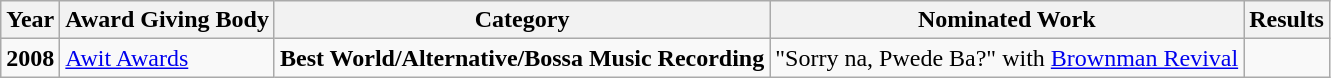<table class="wikitable">
<tr>
<th>Year</th>
<th>Award Giving Body</th>
<th>Category</th>
<th>Nominated Work</th>
<th>Results</th>
</tr>
<tr>
<td><strong>2008</strong></td>
<td><a href='#'>Awit Awards</a></td>
<td><strong>Best World/Alternative/Bossa Music Recording</strong></td>
<td align=center>"Sorry na, Pwede Ba?" with <a href='#'>Brownman Revival</a></td>
<td></td>
</tr>
</table>
